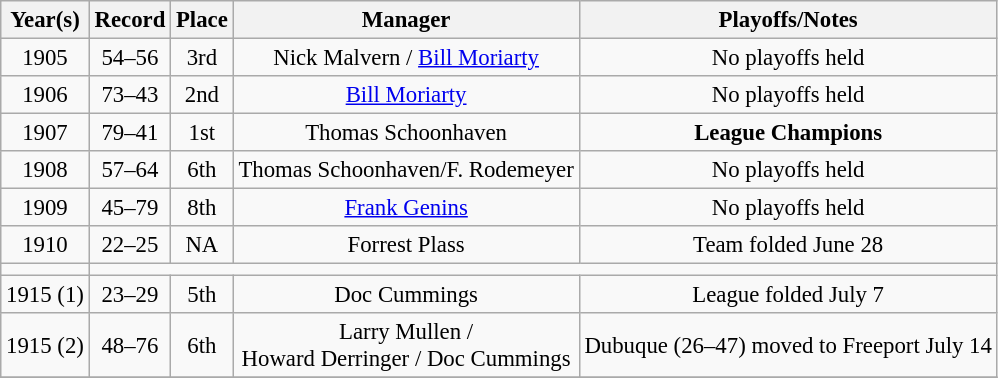<table class="wikitable" style="text-align:center; font-size: 95%;">
<tr>
<th>Year(s)</th>
<th>Record</th>
<th>Place</th>
<th>Manager</th>
<th>Playoffs/Notes</th>
</tr>
<tr align=center>
<td>1905</td>
<td>54–56</td>
<td>3rd</td>
<td>Nick Malvern / <a href='#'>Bill Moriarty</a></td>
<td>No playoffs held</td>
</tr>
<tr align=center>
<td>1906</td>
<td>73–43</td>
<td>2nd</td>
<td><a href='#'>Bill Moriarty</a></td>
<td>No playoffs held</td>
</tr>
<tr align=center>
<td>1907</td>
<td>79–41</td>
<td>1st</td>
<td>Thomas Schoonhaven</td>
<td><strong>League Champions</strong></td>
</tr>
<tr align=center>
<td>1908</td>
<td>57–64</td>
<td>6th</td>
<td>Thomas Schoonhaven/F. Rodemeyer</td>
<td>No playoffs held</td>
</tr>
<tr align=center>
<td>1909</td>
<td>45–79</td>
<td>8th</td>
<td><a href='#'>Frank Genins</a></td>
<td>No playoffs held</td>
</tr>
<tr align=center>
<td>1910</td>
<td>22–25</td>
<td>NA</td>
<td>Forrest Plass</td>
<td>Team folded June 28</td>
</tr>
<tr align=center>
<td></td>
</tr>
<tr align=center>
<td>1915 (1)</td>
<td>23–29</td>
<td>5th</td>
<td>Doc Cummings</td>
<td>League folded July 7</td>
</tr>
<tr align=center>
<td>1915 (2)</td>
<td>48–76</td>
<td>6th</td>
<td>Larry Mullen /<br>Howard Derringer / Doc Cummings</td>
<td>Dubuque (26–47) moved to Freeport July 14</td>
</tr>
<tr align=center>
</tr>
</table>
